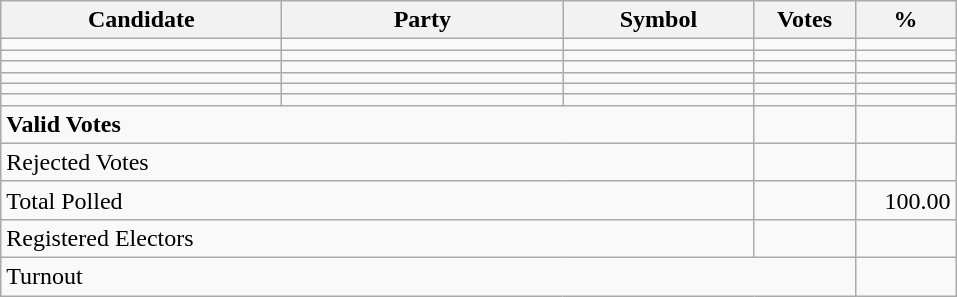<table class="wikitable" border="1" style="text-align:right;">
<tr>
<th align=left width="180">Candidate</th>
<th align=left width="180">Party</th>
<th align=left width="120">Symbol</th>
<th align=left width="60">Votes</th>
<th align=left width="60">%</th>
</tr>
<tr>
<td align=left></td>
<td align=left></td>
<td align=left></td>
<td></td>
<td></td>
</tr>
<tr>
<td align=left></td>
<td align=left></td>
<td align=left></td>
<td></td>
<td></td>
</tr>
<tr>
<td align=left></td>
<td align=left></td>
<td align=left></td>
<td></td>
<td></td>
</tr>
<tr>
<td align=left></td>
<td align=left></td>
<td align=left></td>
<td></td>
<td></td>
</tr>
<tr>
<td align=left></td>
<td align=left></td>
<td align=left></td>
<td></td>
<td></td>
</tr>
<tr>
<td align=left></td>
<td align=left></td>
<td align=left></td>
<td></td>
<td></td>
</tr>
<tr>
<td align=left colspan=3><strong>Valid Votes</strong></td>
<td><strong> </strong></td>
<td><strong> </strong></td>
</tr>
<tr>
<td align=left colspan=3>Rejected Votes</td>
<td></td>
<td></td>
</tr>
<tr>
<td align=left colspan=3>Total Polled</td>
<td></td>
<td>100.00</td>
</tr>
<tr>
<td align=left colspan=3>Registered Electors</td>
<td></td>
<td></td>
</tr>
<tr>
<td align=left colspan=4>Turnout</td>
<td></td>
</tr>
</table>
